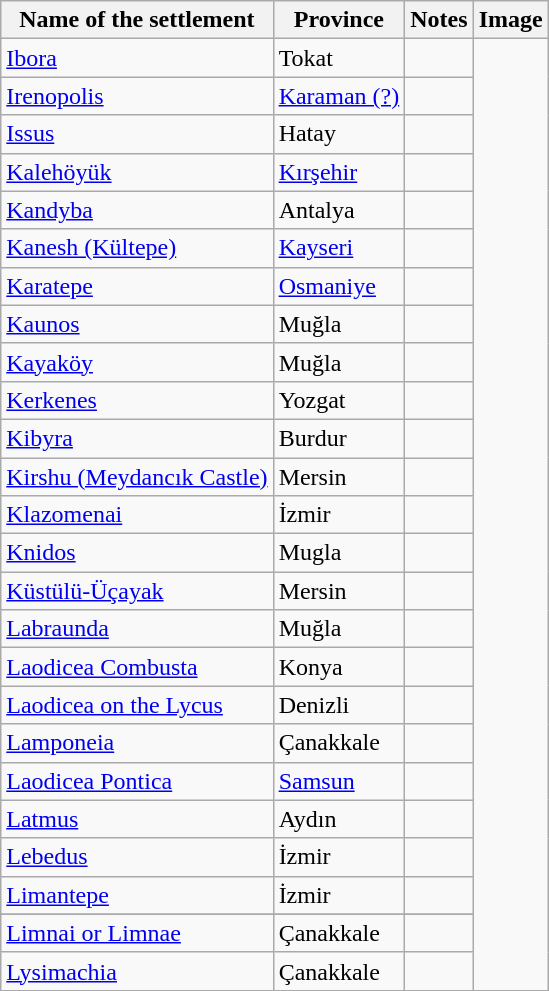<table class="sortable wikitable">
<tr>
<th>Name of the settlement</th>
<th>Province</th>
<th>Notes</th>
<th>Image</th>
</tr>
<tr>
<td><a href='#'>Ibora</a></td>
<td>Tokat</td>
<td></td>
</tr>
<tr>
<td><a href='#'>Irenopolis</a></td>
<td><a href='#'>Karaman (?)</a></td>
<td></td>
</tr>
<tr>
<td><a href='#'>Issus</a></td>
<td>Hatay</td>
<td></td>
</tr>
<tr>
<td><a href='#'>Kalehöyük</a></td>
<td><a href='#'>Kırşehir</a></td>
<td></td>
</tr>
<tr>
<td><a href='#'>Kandyba</a></td>
<td>Antalya</td>
<td></td>
</tr>
<tr>
<td><a href='#'>Kanesh (Kültepe)</a></td>
<td><a href='#'>Kayseri</a></td>
<td></td>
</tr>
<tr>
<td><a href='#'>Karatepe</a></td>
<td><a href='#'>Osmaniye</a></td>
<td></td>
</tr>
<tr>
<td><a href='#'>Kaunos</a></td>
<td>Muğla</td>
<td></td>
</tr>
<tr>
<td><a href='#'>Kayaköy</a></td>
<td>Muğla</td>
<td></td>
</tr>
<tr>
<td><a href='#'>Kerkenes</a></td>
<td>Yozgat</td>
<td></td>
</tr>
<tr>
<td><a href='#'>Kibyra</a></td>
<td>Burdur</td>
<td></td>
</tr>
<tr>
<td><a href='#'>Kirshu (Meydancık Castle)</a></td>
<td>Mersin</td>
<td></td>
</tr>
<tr>
<td><a href='#'>Klazomenai</a></td>
<td>İzmir</td>
<td></td>
</tr>
<tr>
<td><a href='#'>Knidos</a></td>
<td>Mugla</td>
<td></td>
</tr>
<tr>
<td><a href='#'>Küstülü-Üçayak</a></td>
<td>Mersin</td>
<td></td>
</tr>
<tr>
<td><a href='#'>Labraunda</a></td>
<td>Muğla</td>
<td></td>
</tr>
<tr>
<td><a href='#'>Laodicea Combusta</a></td>
<td>Konya</td>
<td></td>
</tr>
<tr>
<td><a href='#'>Laodicea on the Lycus</a></td>
<td>Denizli</td>
<td></td>
</tr>
<tr>
<td><a href='#'>Lamponeia</a></td>
<td>Çanakkale</td>
<td></td>
</tr>
<tr>
<td><a href='#'>Laodicea Pontica</a></td>
<td><a href='#'>Samsun</a></td>
<td></td>
</tr>
<tr>
<td><a href='#'>Latmus</a></td>
<td>Aydın</td>
<td></td>
</tr>
<tr>
<td><a href='#'>Lebedus</a></td>
<td>İzmir</td>
<td></td>
</tr>
<tr>
<td><a href='#'>Limantepe</a></td>
<td>İzmir</td>
<td></td>
</tr>
<tr>
</tr>
<tr>
<td><a href='#'>Limnai or Limnae</a></td>
<td>Çanakkale</td>
<td></td>
</tr>
<tr>
<td><a href='#'>Lysimachia</a></td>
<td>Çanakkale</td>
<td></td>
</tr>
</table>
